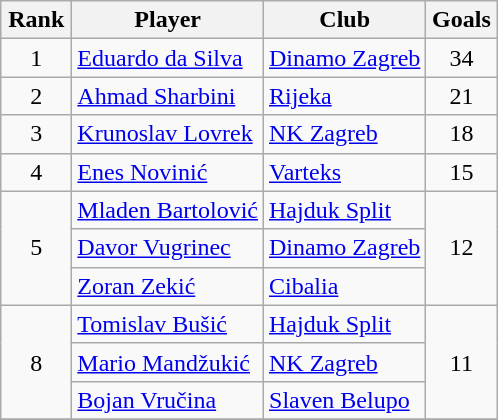<table class="wikitable">
<tr>
<th width="40px">Rank</th>
<th>Player</th>
<th>Club</th>
<th width="40px">Goals</th>
</tr>
<tr>
<td align=center>1</td>
<td> <a href='#'>Eduardo da Silva</a></td>
<td><a href='#'>Dinamo Zagreb</a></td>
<td align=center>34</td>
</tr>
<tr>
<td align=center>2</td>
<td> <a href='#'>Ahmad Sharbini</a></td>
<td><a href='#'>Rijeka</a></td>
<td align=center>21</td>
</tr>
<tr>
<td align=center>3</td>
<td> <a href='#'>Krunoslav Lovrek</a></td>
<td><a href='#'>NK Zagreb</a></td>
<td align=center>18</td>
</tr>
<tr>
<td align=center>4</td>
<td> <a href='#'>Enes Novinić</a></td>
<td><a href='#'>Varteks</a></td>
<td align=center>15</td>
</tr>
<tr>
<td rowspan=3 align=center>5</td>
<td> <a href='#'>Mladen Bartolović</a></td>
<td><a href='#'>Hajduk Split</a></td>
<td rowspan=3 align=center>12</td>
</tr>
<tr>
<td> <a href='#'>Davor Vugrinec</a></td>
<td><a href='#'>Dinamo Zagreb</a></td>
</tr>
<tr>
<td> <a href='#'>Zoran Zekić</a></td>
<td><a href='#'>Cibalia</a></td>
</tr>
<tr>
<td rowspan=3 align=center>8</td>
<td> <a href='#'>Tomislav Bušić</a></td>
<td><a href='#'>Hajduk Split</a></td>
<td rowspan=3 align=center>11</td>
</tr>
<tr>
<td> <a href='#'>Mario Mandžukić</a></td>
<td><a href='#'>NK Zagreb</a></td>
</tr>
<tr>
<td> <a href='#'>Bojan Vručina</a></td>
<td><a href='#'>Slaven Belupo</a></td>
</tr>
<tr>
</tr>
</table>
